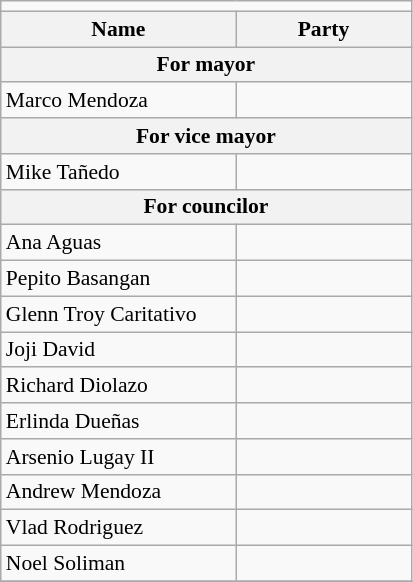<table class=wikitable style="font-size:90%">
<tr>
<td colspan=4 bgcolor=></td>
</tr>
<tr>
<th width=150px>Name</th>
<th colspan=2 width=110px>Party</th>
</tr>
<tr>
<th colspan=3>For mayor</th>
</tr>
<tr>
<td>Marco Mendoza</td>
<td></td>
</tr>
<tr>
<th colspan=3>For vice mayor</th>
</tr>
<tr>
<td>Mike Tañedo</td>
<td></td>
</tr>
<tr>
<th colspan=3>For councilor</th>
</tr>
<tr>
<td>Ana Aguas</td>
<td></td>
</tr>
<tr>
<td>Pepito Basangan</td>
<td></td>
</tr>
<tr>
<td>Glenn Troy Caritativo</td>
<td></td>
</tr>
<tr>
<td>Joji David</td>
<td></td>
</tr>
<tr>
<td>Richard Diolazo</td>
<td></td>
</tr>
<tr>
<td>Erlinda Dueñas</td>
<td></td>
</tr>
<tr>
<td>Arsenio Lugay II</td>
<td></td>
</tr>
<tr>
<td>Andrew Mendoza</td>
<td></td>
</tr>
<tr>
<td>Vlad Rodriguez</td>
<td></td>
</tr>
<tr>
<td>Noel Soliman</td>
<td></td>
</tr>
<tr>
</tr>
</table>
